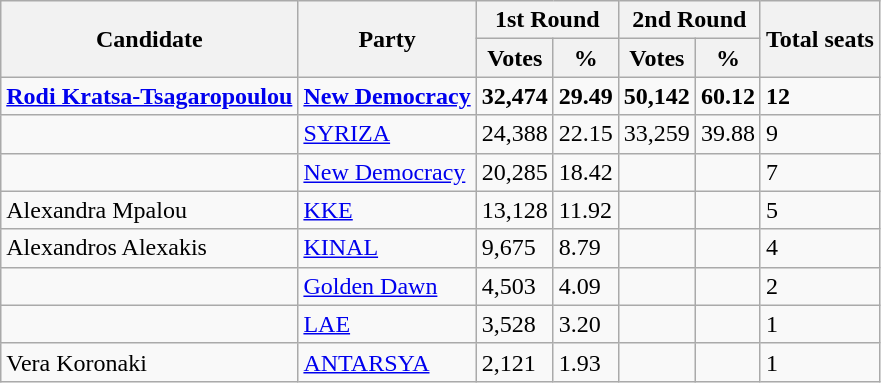<table class=wikitable>
<tr>
<th rowspan=2>Candidate</th>
<th rowspan=2>Party</th>
<th colspan=2>1st Round</th>
<th colspan=2>2nd Round</th>
<th rowspan=2>Total seats</th>
</tr>
<tr>
<th>Votes</th>
<th>%</th>
<th>Votes</th>
<th>%</th>
</tr>
<tr style="font-weight: bold">
<td><strong><a href='#'>Rodi Kratsa-Tsagaropoulou</a></strong></td>
<td><strong><a href='#'>New Democracy</a></strong></td>
<td>32,474</td>
<td>29.49</td>
<td><strong>50,142</strong></td>
<td><strong>60.12</strong></td>
<td><strong>12</strong></td>
</tr>
<tr>
<td></td>
<td><a href='#'>SYRIZA</a></td>
<td>24,388</td>
<td>22.15</td>
<td>33,259</td>
<td>39.88</td>
<td>9</td>
</tr>
<tr>
<td></td>
<td><a href='#'>New Democracy</a></td>
<td>20,285</td>
<td>18.42</td>
<td></td>
<td></td>
<td>7</td>
</tr>
<tr>
<td>Alexandra Mpalou</td>
<td><a href='#'>KKE</a></td>
<td>13,128</td>
<td>11.92</td>
<td></td>
<td></td>
<td>5</td>
</tr>
<tr>
<td>Alexandros Alexakis</td>
<td><a href='#'>KINAL</a></td>
<td>9,675</td>
<td>8.79</td>
<td></td>
<td></td>
<td>4</td>
</tr>
<tr>
<td></td>
<td><a href='#'>Golden Dawn</a></td>
<td>4,503</td>
<td>4.09</td>
<td></td>
<td></td>
<td>2</td>
</tr>
<tr>
<td></td>
<td><a href='#'>LAE</a></td>
<td>3,528</td>
<td>3.20</td>
<td></td>
<td></td>
<td>1</td>
</tr>
<tr>
<td>Vera Koronaki</td>
<td><a href='#'>ANTARSYA</a></td>
<td>2,121</td>
<td>1.93</td>
<td></td>
<td></td>
<td>1</td>
</tr>
</table>
